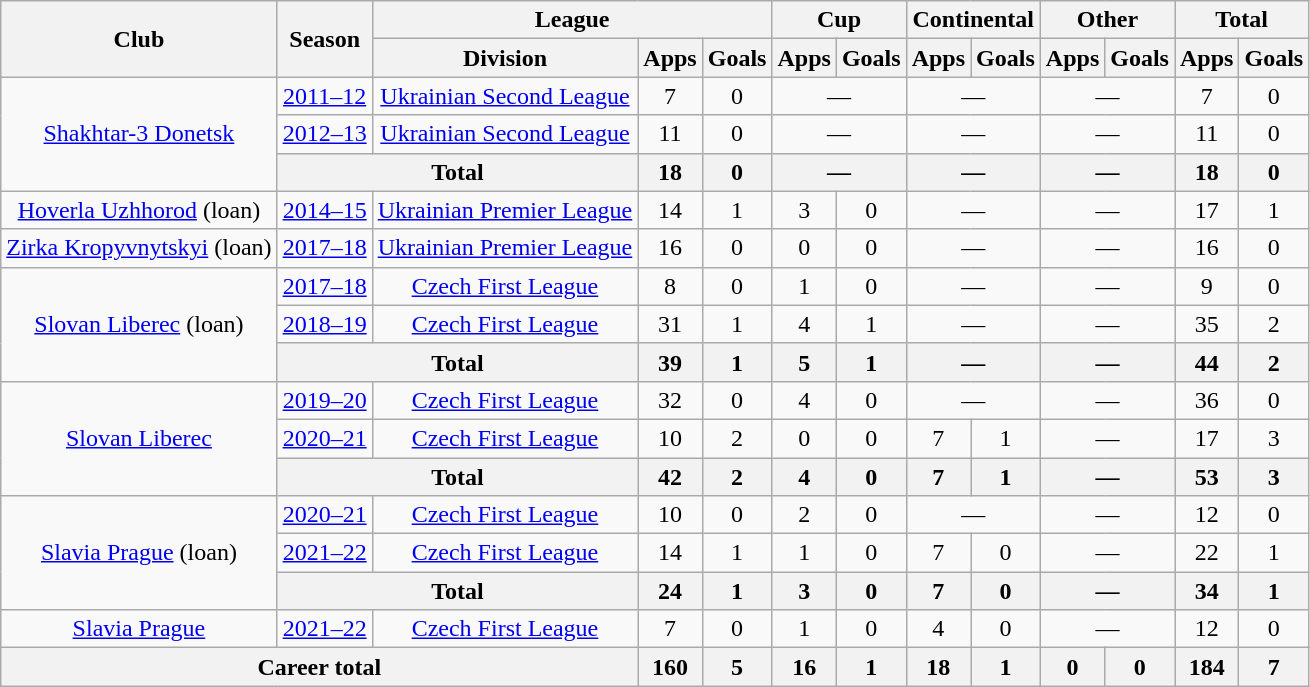<table class="wikitable" style="text-align:center">
<tr>
<th rowspan=2>Club</th>
<th rowspan=2>Season</th>
<th colspan=3>League</th>
<th colspan=2>Cup</th>
<th colspan=2>Continental</th>
<th colspan=2>Other</th>
<th colspan=2>Total</th>
</tr>
<tr>
<th>Division</th>
<th>Apps</th>
<th>Goals</th>
<th>Apps</th>
<th>Goals</th>
<th>Apps</th>
<th>Goals</th>
<th>Apps</th>
<th>Goals</th>
<th>Apps</th>
<th>Goals</th>
</tr>
<tr>
<td rowspan="3"><a href='#'>Shakhtar-3 Donetsk</a></td>
<td><a href='#'>2011–12</a></td>
<td><a href='#'>Ukrainian Second League</a></td>
<td>7</td>
<td>0</td>
<td colspan="2">—</td>
<td colspan="2">—</td>
<td colspan="2">—</td>
<td>7</td>
<td>0</td>
</tr>
<tr>
<td><a href='#'>2012–13</a></td>
<td><a href='#'>Ukrainian Second League</a></td>
<td>11</td>
<td>0</td>
<td colspan="2">—</td>
<td colspan="2">—</td>
<td colspan="2">—</td>
<td>11</td>
<td>0</td>
</tr>
<tr>
<th colspan="2">Total</th>
<th>18</th>
<th>0</th>
<th colspan="2">—</th>
<th colspan="2">—</th>
<th colspan="2">—</th>
<th>18</th>
<th>0</th>
</tr>
<tr>
<td><a href='#'>Hoverla Uzhhorod</a> (loan)</td>
<td><a href='#'>2014–15</a></td>
<td><a href='#'>Ukrainian Premier League</a></td>
<td>14</td>
<td>1</td>
<td>3</td>
<td>0</td>
<td colspan="2">—</td>
<td colspan="2">—</td>
<td>17</td>
<td>1</td>
</tr>
<tr>
<td><a href='#'>Zirka Kropyvnytskyi</a> (loan)</td>
<td><a href='#'>2017–18</a></td>
<td><a href='#'>Ukrainian Premier League</a></td>
<td>16</td>
<td>0</td>
<td>0</td>
<td>0</td>
<td colspan="2">—</td>
<td colspan="2">—</td>
<td>16</td>
<td>0</td>
</tr>
<tr>
<td rowspan="3"><a href='#'>Slovan Liberec</a> (loan)</td>
<td><a href='#'>2017–18</a></td>
<td><a href='#'>Czech First League</a></td>
<td>8</td>
<td>0</td>
<td>1</td>
<td>0</td>
<td colspan="2">—</td>
<td colspan="2">—</td>
<td>9</td>
<td>0</td>
</tr>
<tr>
<td><a href='#'>2018–19</a></td>
<td><a href='#'>Czech First League</a></td>
<td>31</td>
<td>1</td>
<td>4</td>
<td>1</td>
<td colspan="2">—</td>
<td colspan="2">—</td>
<td>35</td>
<td>2</td>
</tr>
<tr>
<th colspan="2">Total</th>
<th>39</th>
<th>1</th>
<th>5</th>
<th>1</th>
<th colspan="2">—</th>
<th colspan="2">—</th>
<th>44</th>
<th>2</th>
</tr>
<tr>
<td rowspan="3"><a href='#'>Slovan Liberec</a></td>
<td><a href='#'>2019–20</a></td>
<td><a href='#'>Czech First League</a></td>
<td>32</td>
<td>0</td>
<td>4</td>
<td>0</td>
<td colspan="2">—</td>
<td colspan="2">—</td>
<td>36</td>
<td>0</td>
</tr>
<tr>
<td><a href='#'>2020–21</a></td>
<td><a href='#'>Czech First League</a></td>
<td>10</td>
<td>2</td>
<td>0</td>
<td>0</td>
<td>7</td>
<td>1</td>
<td colspan="2">—</td>
<td>17</td>
<td>3</td>
</tr>
<tr>
<th colspan="2">Total</th>
<th>42</th>
<th>2</th>
<th>4</th>
<th>0</th>
<th>7</th>
<th>1</th>
<th colspan="2">—</th>
<th>53</th>
<th>3</th>
</tr>
<tr>
<td rowspan="3"><a href='#'>Slavia Prague</a> (loan)</td>
<td><a href='#'>2020–21</a></td>
<td><a href='#'>Czech First League</a></td>
<td>10</td>
<td>0</td>
<td>2</td>
<td>0</td>
<td colspan="2">—</td>
<td colspan="2">—</td>
<td>12</td>
<td>0</td>
</tr>
<tr>
<td><a href='#'>2021–22</a></td>
<td><a href='#'>Czech First League</a></td>
<td>14</td>
<td>1</td>
<td>1</td>
<td>0</td>
<td>7</td>
<td>0</td>
<td colspan="2">—</td>
<td>22</td>
<td>1</td>
</tr>
<tr>
<th colspan="2">Total</th>
<th>24</th>
<th>1</th>
<th>3</th>
<th>0</th>
<th>7</th>
<th>0</th>
<th colspan="2">—</th>
<th>34</th>
<th>1</th>
</tr>
<tr>
<td><a href='#'>Slavia Prague</a></td>
<td><a href='#'>2021–22</a></td>
<td><a href='#'>Czech First League</a></td>
<td>7</td>
<td>0</td>
<td>1</td>
<td>0</td>
<td>4</td>
<td>0</td>
<td colspan="2">—</td>
<td>12</td>
<td>0</td>
</tr>
<tr>
<th colspan="3">Career total</th>
<th>160</th>
<th>5</th>
<th>16</th>
<th>1</th>
<th>18</th>
<th>1</th>
<th>0</th>
<th>0</th>
<th>184</th>
<th>7</th>
</tr>
</table>
